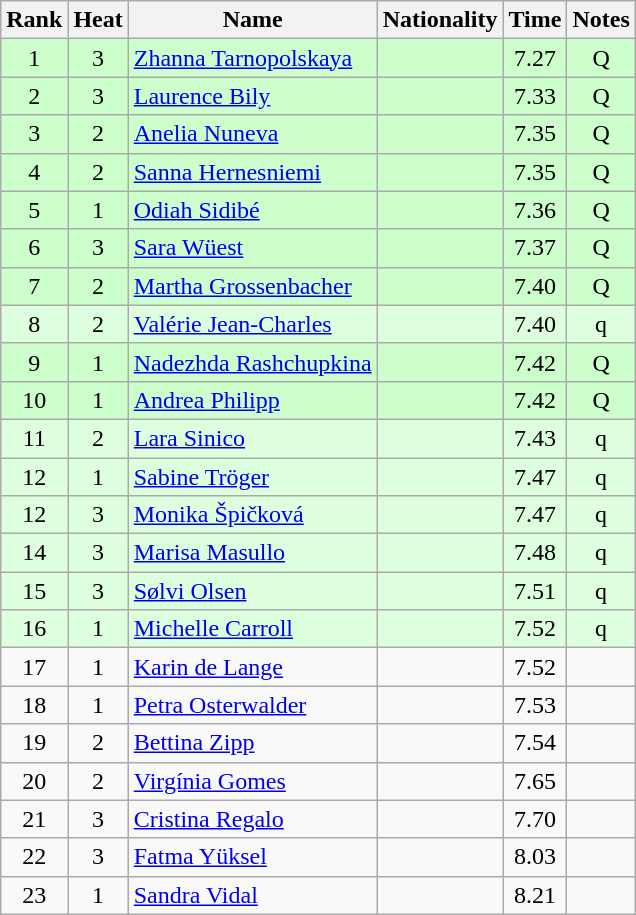<table class="wikitable sortable" style="text-align:center">
<tr>
<th>Rank</th>
<th>Heat</th>
<th>Name</th>
<th>Nationality</th>
<th>Time</th>
<th>Notes</th>
</tr>
<tr bgcolor=ccffcc>
<td>1</td>
<td>3</td>
<td align="left"><a href='#'>Zhanna Tarnopolskaya</a></td>
<td align=left></td>
<td>7.27</td>
<td>Q</td>
</tr>
<tr bgcolor=ccffcc>
<td>2</td>
<td>3</td>
<td align="left"><a href='#'>Laurence Bily</a></td>
<td align=left></td>
<td>7.33</td>
<td>Q</td>
</tr>
<tr bgcolor=ccffcc>
<td>3</td>
<td>2</td>
<td align="left"><a href='#'>Anelia Nuneva</a></td>
<td align=left></td>
<td>7.35</td>
<td>Q</td>
</tr>
<tr bgcolor=ccffcc>
<td>4</td>
<td>2</td>
<td align="left"><a href='#'>Sanna Hernesniemi</a></td>
<td align=left></td>
<td>7.35</td>
<td>Q</td>
</tr>
<tr bgcolor=ccffcc>
<td>5</td>
<td>1</td>
<td align="left"><a href='#'>Odiah Sidibé</a></td>
<td align=left></td>
<td>7.36</td>
<td>Q</td>
</tr>
<tr bgcolor=ccffcc>
<td>6</td>
<td>3</td>
<td align="left"><a href='#'>Sara Wüest</a></td>
<td align=left></td>
<td>7.37</td>
<td>Q</td>
</tr>
<tr bgcolor=ccffcc>
<td>7</td>
<td>2</td>
<td align="left"><a href='#'>Martha Grossenbacher</a></td>
<td align=left></td>
<td>7.40</td>
<td>Q</td>
</tr>
<tr bgcolor=ddffdd>
<td>8</td>
<td>2</td>
<td align="left"><a href='#'>Valérie Jean-Charles</a></td>
<td align=left></td>
<td>7.40</td>
<td>q</td>
</tr>
<tr bgcolor=ccffcc>
<td>9</td>
<td>1</td>
<td align="left"><a href='#'>Nadezhda Rashchupkina</a></td>
<td align=left></td>
<td>7.42</td>
<td>Q</td>
</tr>
<tr bgcolor=ccffcc>
<td>10</td>
<td>1</td>
<td align="left"><a href='#'>Andrea Philipp</a></td>
<td align=left></td>
<td>7.42</td>
<td>Q</td>
</tr>
<tr bgcolor=ddffdd>
<td>11</td>
<td>2</td>
<td align="left"><a href='#'>Lara Sinico</a></td>
<td align=left></td>
<td>7.43</td>
<td>q</td>
</tr>
<tr bgcolor=ddffdd>
<td>12</td>
<td>1</td>
<td align="left"><a href='#'>Sabine Tröger</a></td>
<td align=left></td>
<td>7.47</td>
<td>q</td>
</tr>
<tr bgcolor=ddffdd>
<td>12</td>
<td>3</td>
<td align="left"><a href='#'>Monika Špičková</a></td>
<td align=left></td>
<td>7.47</td>
<td>q</td>
</tr>
<tr bgcolor=ddffdd>
<td>14</td>
<td>3</td>
<td align="left"><a href='#'>Marisa Masullo</a></td>
<td align=left></td>
<td>7.48</td>
<td>q</td>
</tr>
<tr bgcolor=ddffdd>
<td>15</td>
<td>3</td>
<td align="left"><a href='#'>Sølvi Olsen</a></td>
<td align=left></td>
<td>7.51</td>
<td>q</td>
</tr>
<tr bgcolor=ddffdd>
<td>16</td>
<td>1</td>
<td align="left"><a href='#'>Michelle Carroll</a></td>
<td align=left></td>
<td>7.52</td>
<td>q</td>
</tr>
<tr>
<td>17</td>
<td>1</td>
<td align="left"><a href='#'>Karin de Lange</a></td>
<td align=left></td>
<td>7.52</td>
<td></td>
</tr>
<tr>
<td>18</td>
<td>1</td>
<td align="left"><a href='#'>Petra Osterwalder</a></td>
<td align=left></td>
<td>7.53</td>
<td></td>
</tr>
<tr>
<td>19</td>
<td>2</td>
<td align="left"><a href='#'>Bettina Zipp</a></td>
<td align=left></td>
<td>7.54</td>
<td></td>
</tr>
<tr>
<td>20</td>
<td>2</td>
<td align="left"><a href='#'>Virgínia Gomes</a></td>
<td align=left></td>
<td>7.65</td>
<td></td>
</tr>
<tr>
<td>21</td>
<td>3</td>
<td align="left"><a href='#'>Cristina Regalo</a></td>
<td align=left></td>
<td>7.70</td>
<td></td>
</tr>
<tr>
<td>22</td>
<td>3</td>
<td align="left"><a href='#'>Fatma Yüksel</a></td>
<td align=left></td>
<td>8.03</td>
<td></td>
</tr>
<tr>
<td>23</td>
<td>1</td>
<td align="left"><a href='#'>Sandra Vidal</a></td>
<td align=left></td>
<td>8.21</td>
<td></td>
</tr>
</table>
